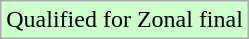<table class="wikitable">
<tr width=10px bgcolor="#ccffcc">
<td>Qualified for Zonal final</td>
</tr>
</table>
